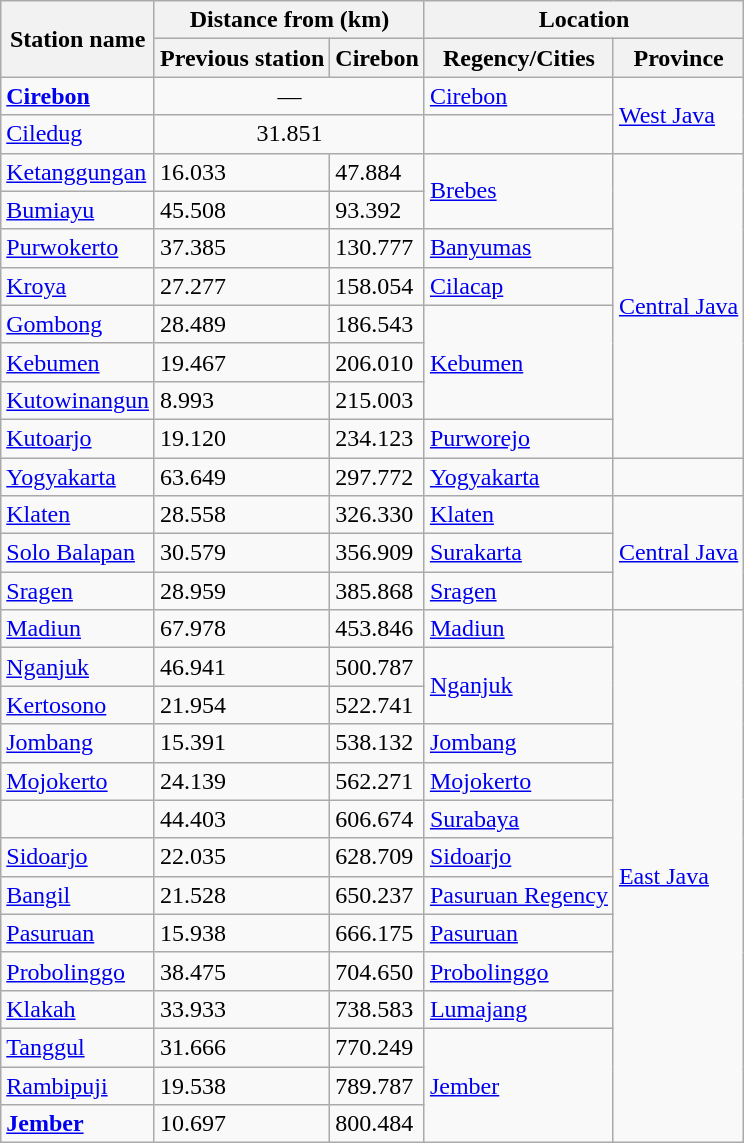<table class="wikitable" rules="all">
<tr>
<th rowspan="2">Station name</th>
<th colspan="2" style="width: 5em;">Distance from (km)</th>
<th colspan="2" style="width: 5em;">Location</th>
</tr>
<tr>
<th>Previous station</th>
<th>Cirebon</th>
<th>Regency/Cities</th>
<th>Province</th>
</tr>
<tr>
<td><strong><a href='#'>Cirebon</a></strong></td>
<td colspan="2" align="center">—</td>
<td><a href='#'>Cirebon</a></td>
<td rowspan="2"><a href='#'>West Java</a></td>
</tr>
<tr>
<td><a href='#'>Ciledug</a></td>
<td colspan="2" align="center">31.851</td>
<td></td>
</tr>
<tr>
<td><a href='#'>Ketanggungan</a></td>
<td>16.033</td>
<td>47.884</td>
<td rowspan="2"><a href='#'>Brebes</a></td>
<td rowspan="8"><a href='#'>Central Java</a></td>
</tr>
<tr>
<td><a href='#'>Bumiayu</a></td>
<td>45.508</td>
<td>93.392</td>
</tr>
<tr>
<td><a href='#'>Purwokerto</a></td>
<td>37.385</td>
<td>130.777</td>
<td><a href='#'>Banyumas</a></td>
</tr>
<tr>
<td><a href='#'>Kroya</a></td>
<td>27.277</td>
<td>158.054</td>
<td><a href='#'>Cilacap</a></td>
</tr>
<tr>
<td><a href='#'>Gombong</a></td>
<td>28.489</td>
<td>186.543</td>
<td rowspan="3"><a href='#'>Kebumen</a></td>
</tr>
<tr>
<td><a href='#'>Kebumen</a></td>
<td>19.467</td>
<td>206.010</td>
</tr>
<tr>
<td><a href='#'>Kutowinangun</a></td>
<td>8.993</td>
<td>215.003</td>
</tr>
<tr>
<td><a href='#'>Kutoarjo</a></td>
<td>19.120</td>
<td>234.123</td>
<td><a href='#'>Purworejo</a></td>
</tr>
<tr>
<td><a href='#'>Yogyakarta</a></td>
<td>63.649</td>
<td>297.772</td>
<td><a href='#'>Yogyakarta</a></td>
<td></td>
</tr>
<tr>
<td><a href='#'>Klaten</a></td>
<td>28.558</td>
<td>326.330</td>
<td><a href='#'>Klaten</a></td>
<td rowspan="3"><a href='#'>Central Java</a></td>
</tr>
<tr>
<td><a href='#'>Solo Balapan</a></td>
<td>30.579</td>
<td>356.909</td>
<td><a href='#'>Surakarta</a></td>
</tr>
<tr>
<td><a href='#'>Sragen</a></td>
<td>28.959</td>
<td>385.868</td>
<td><a href='#'>Sragen</a></td>
</tr>
<tr>
<td><a href='#'>Madiun</a></td>
<td>67.978</td>
<td>453.846</td>
<td><a href='#'>Madiun</a></td>
<td rowspan="14"><a href='#'>East Java</a></td>
</tr>
<tr>
<td><a href='#'>Nganjuk</a></td>
<td>46.941</td>
<td>500.787</td>
<td rowspan="2"><a href='#'>Nganjuk</a></td>
</tr>
<tr>
<td><a href='#'>Kertosono</a></td>
<td>21.954</td>
<td>522.741</td>
</tr>
<tr>
<td><a href='#'>Jombang</a></td>
<td>15.391</td>
<td>538.132</td>
<td><a href='#'>Jombang</a></td>
</tr>
<tr>
<td><a href='#'>Mojokerto</a></td>
<td>24.139</td>
<td>562.271</td>
<td><a href='#'>Mojokerto</a></td>
</tr>
<tr>
<td></td>
<td>44.403</td>
<td>606.674</td>
<td><a href='#'>Surabaya</a></td>
</tr>
<tr>
<td><a href='#'>Sidoarjo</a></td>
<td>22.035</td>
<td>628.709</td>
<td><a href='#'>Sidoarjo</a></td>
</tr>
<tr>
<td><a href='#'>Bangil</a></td>
<td>21.528</td>
<td>650.237</td>
<td><a href='#'>Pasuruan Regency</a></td>
</tr>
<tr>
<td><a href='#'>Pasuruan</a></td>
<td>15.938</td>
<td>666.175</td>
<td><a href='#'>Pasuruan</a></td>
</tr>
<tr>
<td><a href='#'>Probolinggo</a></td>
<td>38.475</td>
<td>704.650</td>
<td><a href='#'>Probolinggo</a></td>
</tr>
<tr>
<td><a href='#'>Klakah</a></td>
<td>33.933</td>
<td>738.583</td>
<td><a href='#'>Lumajang</a></td>
</tr>
<tr>
<td><a href='#'>Tanggul</a></td>
<td>31.666</td>
<td>770.249</td>
<td rowspan="3"><a href='#'>Jember</a></td>
</tr>
<tr>
<td><a href='#'>Rambipuji</a></td>
<td>19.538</td>
<td>789.787</td>
</tr>
<tr>
<td><strong><a href='#'>Jember</a></strong></td>
<td>10.697</td>
<td>800.484</td>
</tr>
</table>
